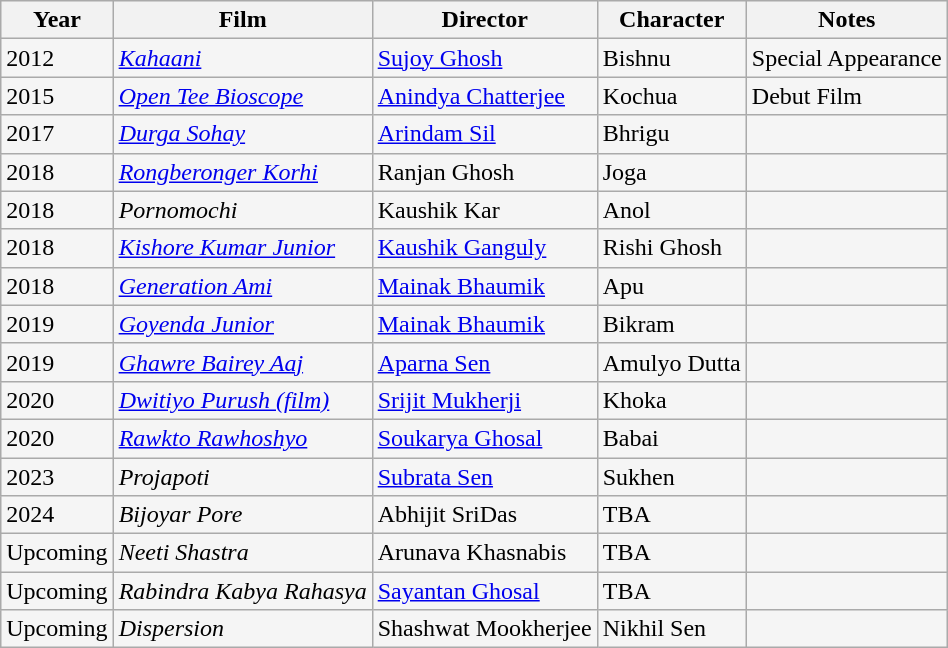<table class="wikitable sortable" style="background:#F5F5F5;">
<tr>
<th>Year</th>
<th>Film</th>
<th>Director</th>
<th>Character</th>
<th>Notes</th>
</tr>
<tr>
<td>2012</td>
<td><em><a href='#'>Kahaani</a></em></td>
<td><a href='#'>Sujoy Ghosh</a></td>
<td>Bishnu</td>
<td>Special Appearance</td>
</tr>
<tr>
<td>2015</td>
<td><em><a href='#'>Open Tee Bioscope</a></em></td>
<td><a href='#'>Anindya Chatterjee</a></td>
<td>Kochua</td>
<td>Debut Film</td>
</tr>
<tr>
<td>2017</td>
<td><em><a href='#'>Durga Sohay</a></em></td>
<td><a href='#'>Arindam Sil</a></td>
<td>Bhrigu</td>
<td></td>
</tr>
<tr>
<td>2018</td>
<td><em><a href='#'>Rongberonger Korhi</a></em></td>
<td>Ranjan Ghosh</td>
<td>Joga</td>
<td></td>
</tr>
<tr>
<td>2018</td>
<td><em>Pornomochi</em></td>
<td>Kaushik Kar</td>
<td>Anol</td>
<td></td>
</tr>
<tr>
<td>2018</td>
<td><em><a href='#'>Kishore Kumar Junior</a></em></td>
<td><a href='#'>Kaushik Ganguly</a></td>
<td>Rishi Ghosh</td>
<td></td>
</tr>
<tr>
<td>2018</td>
<td><em><a href='#'>Generation Ami</a></em></td>
<td><a href='#'>Mainak Bhaumik</a></td>
<td>Apu</td>
<td></td>
</tr>
<tr>
<td>2019</td>
<td><em><a href='#'>Goyenda Junior</a></em></td>
<td><a href='#'>Mainak Bhaumik</a></td>
<td>Bikram</td>
<td></td>
</tr>
<tr>
<td>2019</td>
<td><em><a href='#'>Ghawre Bairey Aaj</a></em></td>
<td><a href='#'>Aparna Sen</a></td>
<td>Amulyo Dutta</td>
<td></td>
</tr>
<tr>
<td>2020</td>
<td><em><a href='#'>Dwitiyo Purush (film)</a></em></td>
<td><a href='#'>Srijit Mukherji</a></td>
<td>Khoka</td>
<td></td>
</tr>
<tr>
<td>2020</td>
<td><em><a href='#'>Rawkto Rawhoshyo</a></em></td>
<td><a href='#'>Soukarya Ghosal</a></td>
<td>Babai</td>
<td></td>
</tr>
<tr>
<td>2023</td>
<td><em>Projapoti</em></td>
<td><a href='#'>Subrata Sen </a></td>
<td>Sukhen</td>
<td></td>
</tr>
<tr>
<td>2024</td>
<td><em>Bijoyar Pore</em></td>
<td>Abhijit SriDas</td>
<td>TBA</td>
<td></td>
</tr>
<tr>
<td>Upcoming</td>
<td><em>Neeti Shastra</em></td>
<td>Arunava Khasnabis</td>
<td>TBA</td>
<td></td>
</tr>
<tr>
<td>Upcoming</td>
<td><em>Rabindra Kabya Rahasya</em></td>
<td><a href='#'>Sayantan Ghosal</a></td>
<td>TBA</td>
<td></td>
</tr>
<tr |->
<td>Upcoming</td>
<td><em>Dispersion</em></td>
<td>Shashwat Mookherjee</td>
<td>Nikhil Sen</td>
<td></td>
</tr>
</table>
